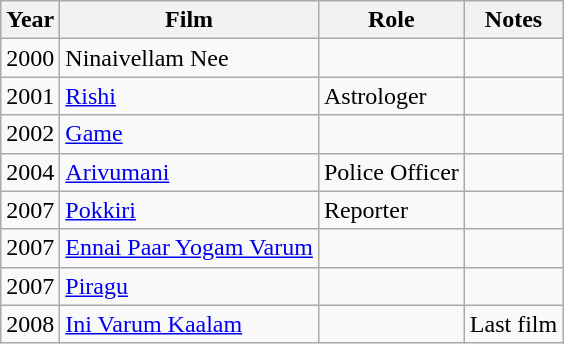<table class="wikitable sortable">
<tr>
<th>Year</th>
<th>Film</th>
<th>Role</th>
<th>Notes</th>
</tr>
<tr>
<td>2000</td>
<td>Ninaivellam Nee</td>
<td></td>
<td></td>
</tr>
<tr>
<td>2001</td>
<td><a href='#'>Rishi</a></td>
<td>Astrologer</td>
<td></td>
</tr>
<tr>
<td>2002</td>
<td><a href='#'>Game</a></td>
<td></td>
<td></td>
</tr>
<tr>
<td>2004</td>
<td><a href='#'>Arivumani</a></td>
<td>Police Officer</td>
<td></td>
</tr>
<tr>
<td>2007</td>
<td><a href='#'>Pokkiri</a></td>
<td>Reporter</td>
<td></td>
</tr>
<tr>
<td>2007</td>
<td><a href='#'>Ennai Paar Yogam Varum</a></td>
<td></td>
<td></td>
</tr>
<tr>
<td>2007</td>
<td><a href='#'>Piragu</a></td>
<td></td>
<td></td>
</tr>
<tr>
<td>2008</td>
<td><a href='#'>Ini Varum Kaalam</a></td>
<td></td>
<td>Last film</td>
</tr>
</table>
